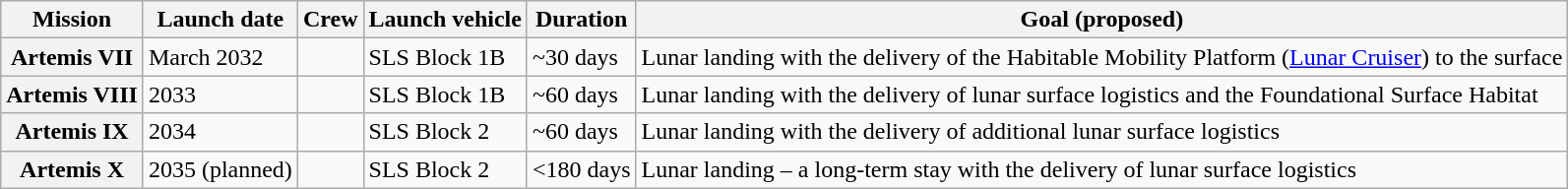<table class="wikitable sortable">
<tr>
<th>Mission</th>
<th>Launch date</th>
<th>Crew</th>
<th>Launch vehicle</th>
<th>Duration</th>
<th>Goal (proposed)</th>
</tr>
<tr>
<th>Artemis VII</th>
<td>March 2032</td>
<td></td>
<td>SLS Block 1B</td>
<td>~30 days</td>
<td>Lunar landing with the delivery of the Habitable Mobility Platform (<a href='#'>Lunar Cruiser</a>) to the surface</td>
</tr>
<tr>
<th>Artemis VIII</th>
<td>2033</td>
<td></td>
<td>SLS Block 1B</td>
<td>~60 days</td>
<td>Lunar landing with the delivery of lunar surface logistics and the Foundational Surface Habitat</td>
</tr>
<tr>
<th>Artemis IX</th>
<td>2034</td>
<td></td>
<td>SLS Block 2</td>
<td>~60 days</td>
<td>Lunar landing with the delivery of additional lunar surface logistics</td>
</tr>
<tr>
<th>Artemis X</th>
<td>2035 (planned)</td>
<td></td>
<td>SLS Block 2</td>
<td><180 days</td>
<td>Lunar landing – a long-term stay with the delivery of lunar surface logistics</td>
</tr>
</table>
